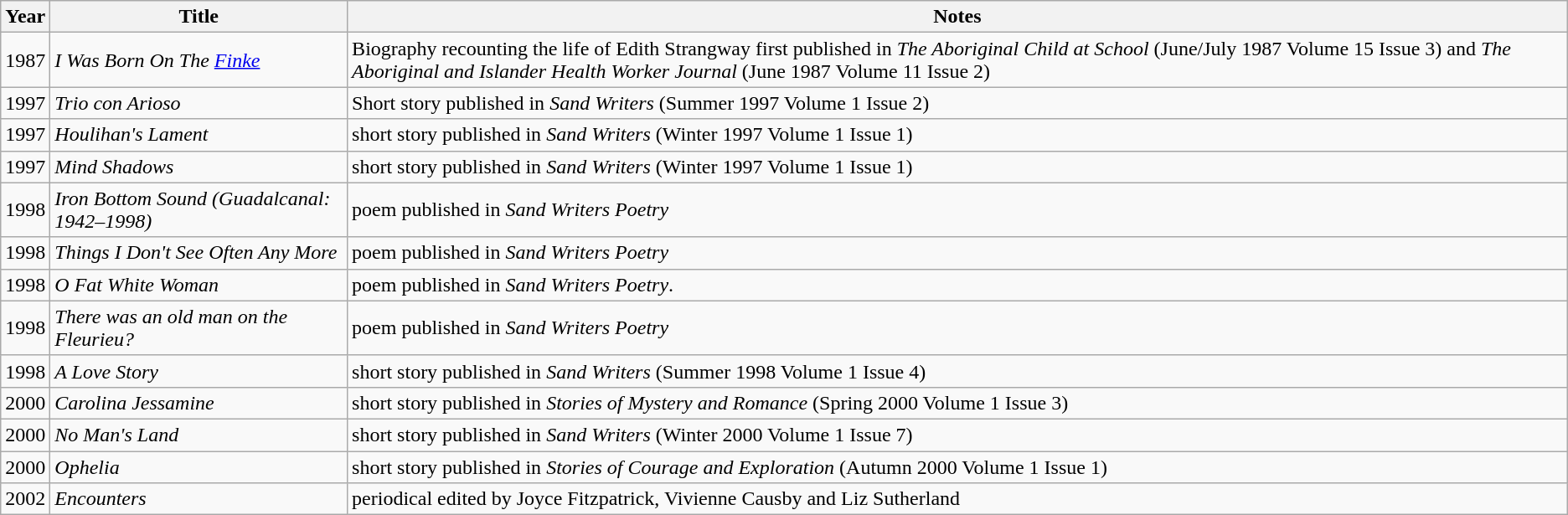<table class="wikitable">
<tr>
<th>Year</th>
<th>Title</th>
<th>Notes</th>
</tr>
<tr>
<td>1987</td>
<td><em>I Was Born On The <a href='#'>Finke</a></em></td>
<td>Biography recounting the life of Edith Strangway first published in <em>The Aboriginal Child at School</em> (June/July 1987 Volume 15 Issue 3) and <em>The Aboriginal and Islander Health Worker Journal</em> (June 1987 Volume 11 Issue 2)</td>
</tr>
<tr>
<td>1997</td>
<td><em>Trio con Arioso</em></td>
<td>Short story published in <em>Sand Writers</em> (Summer 1997 Volume 1 Issue 2) </td>
</tr>
<tr>
<td>1997</td>
<td><em>Houlihan's Lament</em></td>
<td>short story published in <em>Sand Writers</em> (Winter 1997 Volume 1 Issue 1)</td>
</tr>
<tr>
<td>1997</td>
<td><em>Mind Shadows</em></td>
<td>short story published in <em>Sand Writers</em> (Winter 1997 Volume 1 Issue 1)</td>
</tr>
<tr>
<td>1998</td>
<td><em>Iron Bottom Sound (Guadalcanal: 1942–1998)</em></td>
<td>poem published in <em>Sand Writers Poetry</em></td>
</tr>
<tr>
<td>1998</td>
<td><em>Things I Don't See Often Any More</em></td>
<td>poem published in <em>Sand Writers Poetry</em></td>
</tr>
<tr>
<td>1998</td>
<td><em>O Fat White Woman</em></td>
<td>poem published in <em>Sand Writers Poetry</em>.</td>
</tr>
<tr>
<td>1998</td>
<td><em>There was an old man on the Fleurieu?</em></td>
<td>poem published in <em>Sand Writers Poetry</em></td>
</tr>
<tr>
<td>1998</td>
<td><em>A Love Story</em></td>
<td>short story published in <em>Sand Writers</em> (Summer 1998 Volume 1 Issue 4)</td>
</tr>
<tr>
<td>2000</td>
<td><em>Carolina Jessamine</em></td>
<td>short story published in <em>Stories of Mystery and Romance</em> (Spring 2000 Volume 1 Issue 3)</td>
</tr>
<tr>
<td>2000</td>
<td><em>No Man's Land</em></td>
<td>short story published in <em>Sand Writers</em> (Winter 2000 Volume 1 Issue 7)</td>
</tr>
<tr>
<td>2000</td>
<td><em>Ophelia</em></td>
<td>short story published in <em>Stories of Courage and Exploration</em> (Autumn 2000 Volume 1 Issue 1)</td>
</tr>
<tr>
<td>2002</td>
<td><em>Encounters</em></td>
<td>periodical edited by Joyce Fitzpatrick, Vivienne Causby and Liz Sutherland</td>
</tr>
</table>
